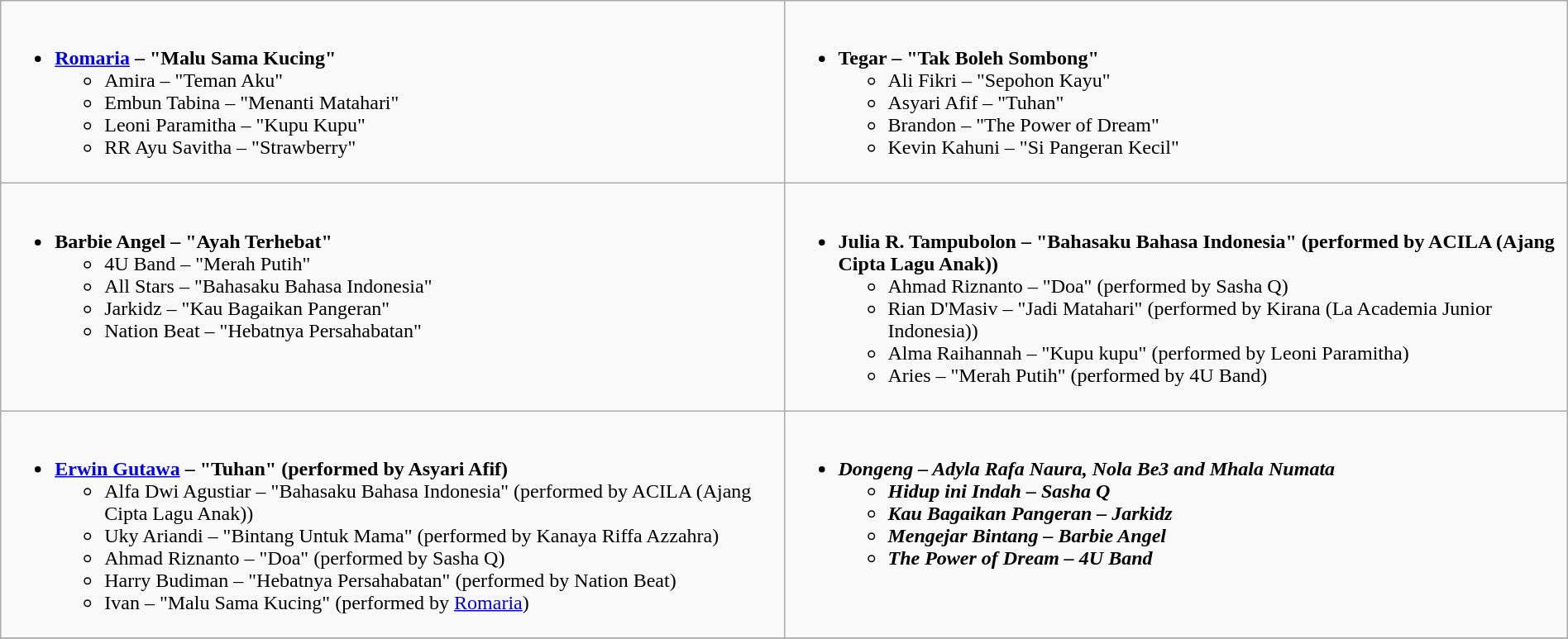<table class="wikitable" style="width:100%">
<tr>
<td valign="top" width="50%"><br><ul><li><strong><a href='#'>Romaria</a> – "Malu Sama Kucing"</strong><ul><li>Amira – "Teman Aku"</li><li>Embun Tabina – "Menanti Matahari"</li><li>Leoni Paramitha – "Kupu Kupu"</li><li>RR Ayu Savitha – "Strawberry"</li></ul></li></ul></td>
<td valign="top" width="50%"><br><ul><li><strong>Tegar – "Tak Boleh Sombong"</strong><ul><li>Ali Fikri – "Sepohon Kayu"</li><li>Asyari Afif – "Tuhan"</li><li>Brandon – "The Power of Dream"</li><li>Kevin Kahuni – "Si Pangeran Kecil"</li></ul></li></ul></td>
</tr>
<tr>
<td valign="top" width="50%"><br><ul><li><strong>Barbie Angel – "Ayah Terhebat"</strong><ul><li>4U Band – "Merah Putih"</li><li>All Stars – "Bahasaku Bahasa Indonesia"</li><li>Jarkidz – "Kau Bagaikan Pangeran"</li><li>Nation Beat – "Hebatnya Persahabatan"</li></ul></li></ul></td>
<td valign="top" width="50%"><br><ul><li><strong>Julia R. Tampubolon – "Bahasaku Bahasa Indonesia" (performed by ACILA (Ajang Cipta Lagu Anak))</strong><ul><li>Ahmad Riznanto – "Doa" (performed by Sasha Q)</li><li>Rian D'Masiv – "Jadi Matahari" (performed by Kirana (La Academia Junior Indonesia))</li><li>Alma Raihannah – "Kupu kupu" (performed by Leoni Paramitha)</li><li>Aries – "Merah Putih" (performed by 4U Band)</li></ul></li></ul></td>
</tr>
<tr>
<td valign="top" width="50%"><br><ul><li><strong><a href='#'>Erwin Gutawa</a> – "Tuhan" (performed by Asyari Afif)</strong><ul><li>Alfa Dwi Agustiar – "Bahasaku Bahasa Indonesia" (performed by ACILA (Ajang Cipta Lagu Anak))</li><li>Uky Ariandi – "Bintang Untuk Mama" (performed by Kanaya Riffa Azzahra)</li><li>Ahmad Riznanto – "Doa" (performed by Sasha Q)</li><li>Harry Budiman – "Hebatnya Persahabatan" (performed by Nation Beat)</li><li>Ivan – "Malu Sama Kucing" (performed by <a href='#'>Romaria</a>)</li></ul></li></ul></td>
<td valign="top" width="50%"><br><ul><li><strong><em>Dongeng<em> – Adyla Rafa Naura, Nola Be3 and Mhala Numata<strong><ul><li></em>Hidup ini Indah<em> – Sasha Q</li><li></em>Kau Bagaikan Pangeran<em> – Jarkidz</li><li></em>Mengejar Bintang<em> – Barbie Angel</li><li></em>The Power of Dream<em> – 4U Band</li></ul></li></ul></td>
</tr>
<tr>
</tr>
</table>
